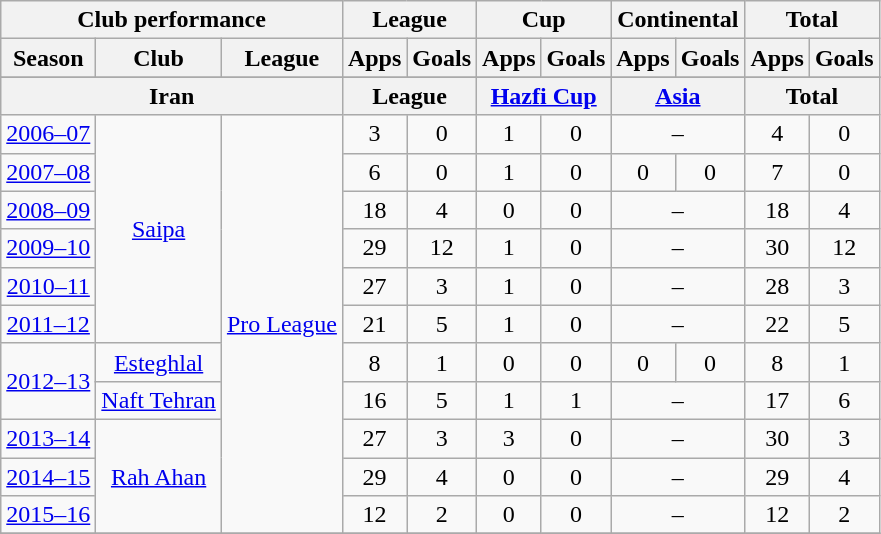<table class="wikitable" style="text-align:center">
<tr>
<th colspan=3>Club performance</th>
<th colspan=2>League</th>
<th colspan=2>Cup</th>
<th colspan=2>Continental</th>
<th colspan=2>Total</th>
</tr>
<tr>
<th>Season</th>
<th>Club</th>
<th>League</th>
<th>Apps</th>
<th>Goals</th>
<th>Apps</th>
<th>Goals</th>
<th>Apps</th>
<th>Goals</th>
<th>Apps</th>
<th>Goals</th>
</tr>
<tr>
</tr>
<tr>
<th colspan=3>Iran</th>
<th colspan=2>League</th>
<th colspan=2><a href='#'>Hazfi Cup</a></th>
<th colspan=2><a href='#'>Asia</a></th>
<th colspan=2>Total</th>
</tr>
<tr>
<td><a href='#'>2006–07</a></td>
<td rowspan="6"><a href='#'>Saipa</a></td>
<td rowspan="11"><a href='#'>Pro League</a></td>
<td>3</td>
<td>0</td>
<td>1</td>
<td>0</td>
<td colspan=2>–</td>
<td>4</td>
<td>0</td>
</tr>
<tr>
<td><a href='#'>2007–08</a></td>
<td>6</td>
<td>0</td>
<td>1</td>
<td>0</td>
<td>0</td>
<td>0</td>
<td>7</td>
<td>0</td>
</tr>
<tr>
<td><a href='#'>2008–09</a></td>
<td>18</td>
<td>4</td>
<td>0</td>
<td>0</td>
<td colspan=2>–</td>
<td>18</td>
<td>4</td>
</tr>
<tr>
<td><a href='#'>2009–10</a></td>
<td>29</td>
<td>12</td>
<td>1</td>
<td>0</td>
<td colspan=2>–</td>
<td>30</td>
<td>12</td>
</tr>
<tr>
<td><a href='#'>2010–11</a></td>
<td>27</td>
<td>3</td>
<td>1</td>
<td>0</td>
<td colspan=2>–</td>
<td>28</td>
<td>3</td>
</tr>
<tr>
<td><a href='#'>2011–12</a></td>
<td>21</td>
<td>5</td>
<td>1</td>
<td>0</td>
<td colspan=2>–</td>
<td>22</td>
<td>5</td>
</tr>
<tr>
<td rowspan="2"><a href='#'>2012–13</a></td>
<td><a href='#'>Esteghlal</a></td>
<td>8</td>
<td>1</td>
<td>0</td>
<td>0</td>
<td>0</td>
<td>0</td>
<td>8</td>
<td>1</td>
</tr>
<tr>
<td><a href='#'>Naft Tehran</a></td>
<td>16</td>
<td>5</td>
<td>1</td>
<td>1</td>
<td colspan=2>–</td>
<td>17</td>
<td>6</td>
</tr>
<tr>
<td><a href='#'>2013–14</a></td>
<td rowspan="3"><a href='#'>Rah Ahan</a></td>
<td>27</td>
<td>3</td>
<td>3</td>
<td>0</td>
<td colspan=2>–</td>
<td>30</td>
<td>3</td>
</tr>
<tr>
<td><a href='#'>2014–15</a></td>
<td>29</td>
<td>4</td>
<td>0</td>
<td>0</td>
<td colspan=2>–</td>
<td>29</td>
<td>4</td>
</tr>
<tr>
<td><a href='#'>2015–16</a></td>
<td>12</td>
<td>2</td>
<td>0</td>
<td>0</td>
<td colspan=2>–</td>
<td>12</td>
<td>2</td>
</tr>
<tr>
</tr>
</table>
